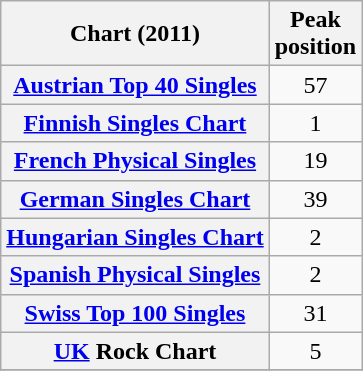<table class="wikitable sortable plainrowheaders">
<tr>
<th scope="col">Chart (2011)</th>
<th scope="col">Peak<br>position</th>
</tr>
<tr>
<th scope="row"><a href='#'>Austrian Top 40 Singles</a></th>
<td align="center">57</td>
</tr>
<tr>
<th scope="row"><a href='#'>Finnish Singles Chart</a></th>
<td style="text-align:center;">1</td>
</tr>
<tr>
<th scope="row"><a href='#'>French Physical Singles</a></th>
<td style="text-align:center;">19</td>
</tr>
<tr>
<th scope="row"><a href='#'>German Singles Chart</a></th>
<td style="text-align:center;">39</td>
</tr>
<tr>
<th scope="row"><a href='#'>Hungarian Singles Chart</a></th>
<td style="text-align:center;">2</td>
</tr>
<tr>
<th scope="row"><a href='#'>Spanish Physical Singles</a></th>
<td style="text-align:center;">2</td>
</tr>
<tr>
<th scope="row"><a href='#'>Swiss Top 100 Singles</a></th>
<td style="text-align:center;">31</td>
</tr>
<tr>
<th scope="row"><a href='#'>UK</a> Rock Chart</th>
<td style="text-align:center;">5</td>
</tr>
<tr>
</tr>
</table>
